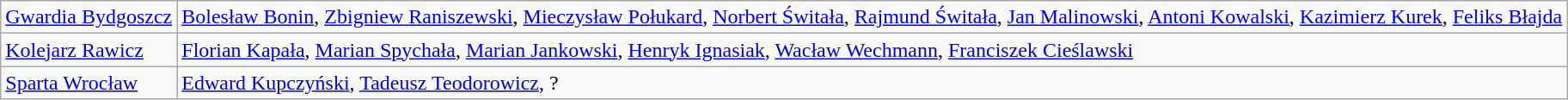<table class=wikitable>
<tr>
<td><a href='#'>Gwardia Bydgoszcz</a></td>
<td><a href='#'>Bolesław Bonin</a>, <a href='#'>Zbigniew Raniszewski</a>, <a href='#'>Mieczysław Połukard</a>, <a href='#'>Norbert Świtała</a>, <a href='#'>Rajmund Świtała</a>, <a href='#'>Jan Malinowski</a>, <a href='#'>Antoni Kowalski</a>, <a href='#'>Kazimierz Kurek</a>, <a href='#'>Feliks Błajda</a></td>
</tr>
<tr>
<td><a href='#'>Kolejarz Rawicz</a></td>
<td><a href='#'>Florian Kapała</a>, <a href='#'>Marian Spychała</a>, <a href='#'>Marian Jankowski</a>, <a href='#'>Henryk Ignasiak</a>, <a href='#'>Wacław Wechmann</a>, <a href='#'>Franciszek Cieślawski</a></td>
</tr>
<tr>
<td><a href='#'>Sparta Wrocław</a></td>
<td><a href='#'>Edward Kupczyński</a>, <a href='#'>Tadeusz Teodorowicz</a>, ?</td>
</tr>
</table>
